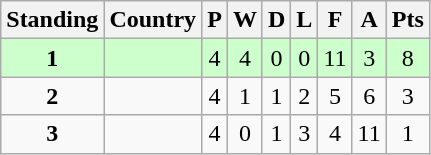<table class="wikitable" style="text-align: center">
<tr>
<th scope="col">Standing</th>
<th scope="col">Country</th>
<th scope="col">P</th>
<th scope="col">W</th>
<th scope="col">D</th>
<th scope="col">L</th>
<th scope="col">F</th>
<th scope="col">A</th>
<th scope="col">Pts</th>
</tr>
<tr style="background:#ccffcc;">
<td><strong>1</strong></td>
<td style="text-align: left"><strong></strong></td>
<td>4</td>
<td>4</td>
<td>0</td>
<td>0</td>
<td>11</td>
<td>3</td>
<td>8</td>
</tr>
<tr>
<td><strong>2</strong></td>
<td style="text-align: left"></td>
<td>4</td>
<td>1</td>
<td>1</td>
<td>2</td>
<td>5</td>
<td>6</td>
<td>3</td>
</tr>
<tr>
<td><strong>3</strong></td>
<td style="text-align: left"></td>
<td>4</td>
<td>0</td>
<td>1</td>
<td>3</td>
<td>4</td>
<td>11</td>
<td>1</td>
</tr>
</table>
